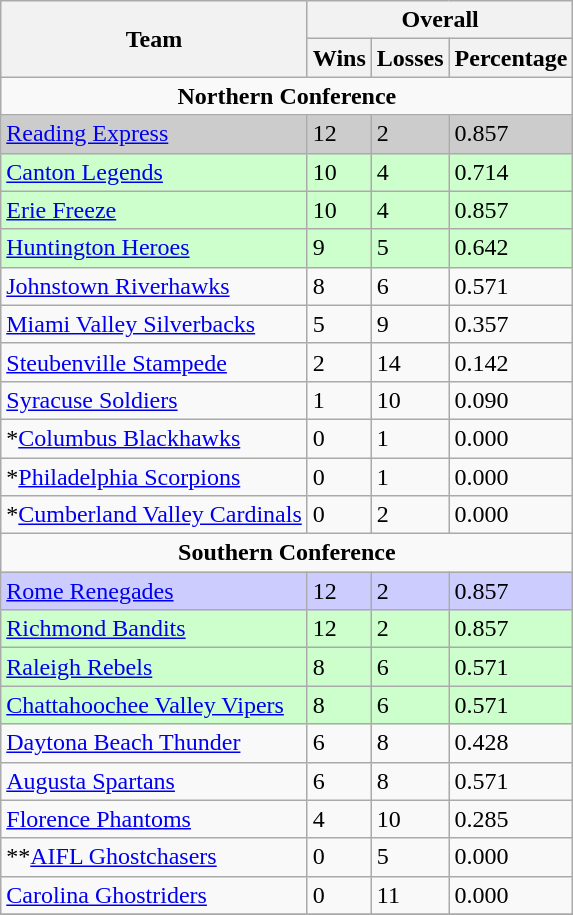<table class="wikitable">
<tr>
<th rowspan="2" align="center">Team</th>
<th colspan="3" align="center">Overall</th>
</tr>
<tr>
<th>Wins</th>
<th>Losses</th>
<th>Percentage</th>
</tr>
<tr>
<td colspan="7" align="center"><strong>Northern Conference</strong></td>
</tr>
<tr bgcolor=#cccccc>
<td><a href='#'>Reading Express</a></td>
<td>12</td>
<td>2</td>
<td>0.857</td>
</tr>
<tr bgcolor=#ccffcc>
<td><a href='#'>Canton Legends</a></td>
<td>10</td>
<td>4</td>
<td>0.714</td>
</tr>
<tr bgcolor=#ccffcc>
<td><a href='#'>Erie Freeze</a></td>
<td>10</td>
<td>4</td>
<td>0.857</td>
</tr>
<tr bgcolor=#ccffcc>
<td><a href='#'>Huntington Heroes</a></td>
<td>9</td>
<td>5</td>
<td>0.642</td>
</tr>
<tr>
<td><a href='#'>Johnstown Riverhawks</a></td>
<td>8</td>
<td>6</td>
<td>0.571</td>
</tr>
<tr>
<td><a href='#'>Miami Valley Silverbacks</a></td>
<td>5</td>
<td>9</td>
<td>0.357</td>
</tr>
<tr>
<td><a href='#'>Steubenville Stampede</a></td>
<td>2</td>
<td>14</td>
<td>0.142</td>
</tr>
<tr>
<td><a href='#'>Syracuse Soldiers</a></td>
<td>1</td>
<td>10</td>
<td>0.090</td>
</tr>
<tr>
<td>*<a href='#'>Columbus Blackhawks</a></td>
<td>0</td>
<td>1</td>
<td>0.000</td>
</tr>
<tr>
<td>*<a href='#'>Philadelphia Scorpions</a></td>
<td>0</td>
<td>1</td>
<td>0.000</td>
</tr>
<tr>
<td>*<a href='#'>Cumberland Valley Cardinals</a></td>
<td>0</td>
<td>2</td>
<td>0.000</td>
</tr>
<tr>
<td colspan="7" align="center"><strong>Southern Conference</strong></td>
</tr>
<tr bgcolor=#ccccff>
<td><a href='#'>Rome Renegades</a></td>
<td>12</td>
<td>2</td>
<td>0.857</td>
</tr>
<tr bgcolor=#ccffcc>
<td><a href='#'>Richmond Bandits</a></td>
<td>12</td>
<td>2</td>
<td>0.857</td>
</tr>
<tr bgcolor=#ccffcc>
<td><a href='#'>Raleigh Rebels</a></td>
<td>8</td>
<td>6</td>
<td>0.571</td>
</tr>
<tr bgcolor=#ccffcc>
<td><a href='#'>Chattahoochee Valley Vipers</a></td>
<td>8</td>
<td>6</td>
<td>0.571</td>
</tr>
<tr>
<td><a href='#'>Daytona Beach Thunder</a></td>
<td>6</td>
<td>8</td>
<td>0.428</td>
</tr>
<tr>
<td><a href='#'>Augusta Spartans</a></td>
<td>6</td>
<td>8</td>
<td>0.571</td>
</tr>
<tr>
<td><a href='#'>Florence Phantoms</a></td>
<td>4</td>
<td>10</td>
<td>0.285</td>
</tr>
<tr>
<td>**<a href='#'>AIFL Ghostchasers</a></td>
<td>0</td>
<td>5</td>
<td>0.000</td>
</tr>
<tr>
<td><a href='#'>Carolina Ghostriders</a></td>
<td>0</td>
<td>11</td>
<td>0.000</td>
</tr>
<tr>
</tr>
</table>
